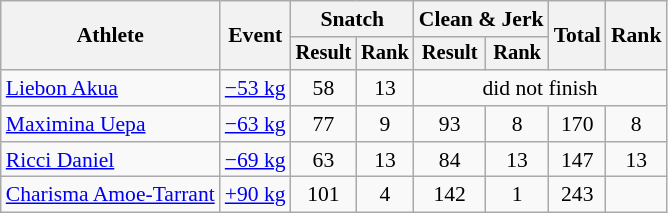<table class="wikitable" style="font-size:90%">
<tr>
<th rowspan=2>Athlete</th>
<th rowspan=2>Event</th>
<th colspan="2">Snatch</th>
<th colspan="2">Clean & Jerk</th>
<th rowspan="2">Total</th>
<th rowspan="2">Rank</th>
</tr>
<tr style="font-size:95%">
<th>Result</th>
<th>Rank</th>
<th>Result</th>
<th>Rank</th>
</tr>
<tr align=center>
<td align=left><a href='#'>Liebon Akua</a></td>
<td align=left><a href='#'>−53 kg</a></td>
<td>58</td>
<td>13</td>
<td colspan=4>did not finish</td>
</tr>
<tr align=center>
<td align=left><a href='#'>Maximina Uepa</a></td>
<td align=left><a href='#'>−63 kg</a></td>
<td>77</td>
<td>9</td>
<td>93</td>
<td>8</td>
<td>170</td>
<td>8</td>
</tr>
<tr align=center>
<td align=left><a href='#'>Ricci Daniel</a></td>
<td align=left><a href='#'>−69 kg</a></td>
<td>63</td>
<td>13</td>
<td>84</td>
<td>13</td>
<td>147</td>
<td>13</td>
</tr>
<tr align=center>
<td align=left><a href='#'>Charisma Amoe-Tarrant</a></td>
<td align=left><a href='#'>+90 kg</a></td>
<td>101</td>
<td>4</td>
<td>142</td>
<td>1</td>
<td>243</td>
<td></td>
</tr>
</table>
